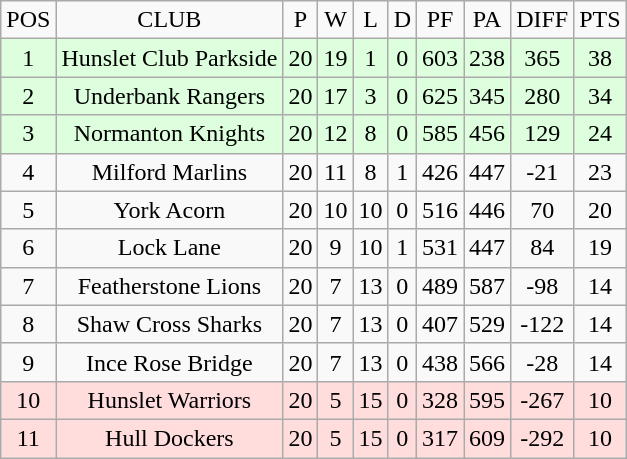<table class="wikitable" style="text-align: center;">
<tr>
<td>POS</td>
<td>CLUB</td>
<td>P</td>
<td>W</td>
<td>L</td>
<td>D</td>
<td>PF</td>
<td>PA</td>
<td>DIFF</td>
<td>PTS</td>
</tr>
<tr style="background:#ddffdd;">
<td>1</td>
<td>Hunslet Club Parkside</td>
<td>20</td>
<td>19</td>
<td>1</td>
<td>0</td>
<td>603</td>
<td>238</td>
<td>365</td>
<td>38</td>
</tr>
<tr style="background:#ddffdd;">
<td>2</td>
<td>Underbank Rangers</td>
<td>20</td>
<td>17</td>
<td>3</td>
<td>0</td>
<td>625</td>
<td>345</td>
<td>280</td>
<td>34</td>
</tr>
<tr style="background:#ddffdd;">
<td>3</td>
<td>Normanton Knights</td>
<td>20</td>
<td>12</td>
<td>8</td>
<td>0</td>
<td>585</td>
<td>456</td>
<td>129</td>
<td>24</td>
</tr>
<tr>
<td>4</td>
<td>Milford Marlins</td>
<td>20</td>
<td>11</td>
<td>8</td>
<td>1</td>
<td>426</td>
<td>447</td>
<td>-21</td>
<td>23</td>
</tr>
<tr>
<td>5</td>
<td>York Acorn</td>
<td>20</td>
<td>10</td>
<td>10</td>
<td>0</td>
<td>516</td>
<td>446</td>
<td>70</td>
<td>20</td>
</tr>
<tr>
<td>6</td>
<td>Lock Lane</td>
<td>20</td>
<td>9</td>
<td>10</td>
<td>1</td>
<td>531</td>
<td>447</td>
<td>84</td>
<td>19</td>
</tr>
<tr>
<td>7</td>
<td>Featherstone Lions</td>
<td>20</td>
<td>7</td>
<td>13</td>
<td>0</td>
<td>489</td>
<td>587</td>
<td>-98</td>
<td>14</td>
</tr>
<tr>
<td>8</td>
<td>Shaw Cross Sharks</td>
<td>20</td>
<td>7</td>
<td>13</td>
<td>0</td>
<td>407</td>
<td>529</td>
<td>-122</td>
<td>14</td>
</tr>
<tr>
<td>9</td>
<td>Ince Rose Bridge</td>
<td>20</td>
<td>7</td>
<td>13</td>
<td>0</td>
<td>438</td>
<td>566</td>
<td>-28</td>
<td>14</td>
</tr>
<tr style="background:#ffdddd;">
<td>10</td>
<td>Hunslet Warriors</td>
<td>20</td>
<td>5</td>
<td>15</td>
<td>0</td>
<td>328</td>
<td>595</td>
<td>-267</td>
<td>10</td>
</tr>
<tr style="background:#ffdddd;">
<td>11</td>
<td>Hull Dockers</td>
<td>20</td>
<td>5</td>
<td>15</td>
<td>0</td>
<td>317</td>
<td>609</td>
<td>-292</td>
<td>10</td>
</tr>
</table>
